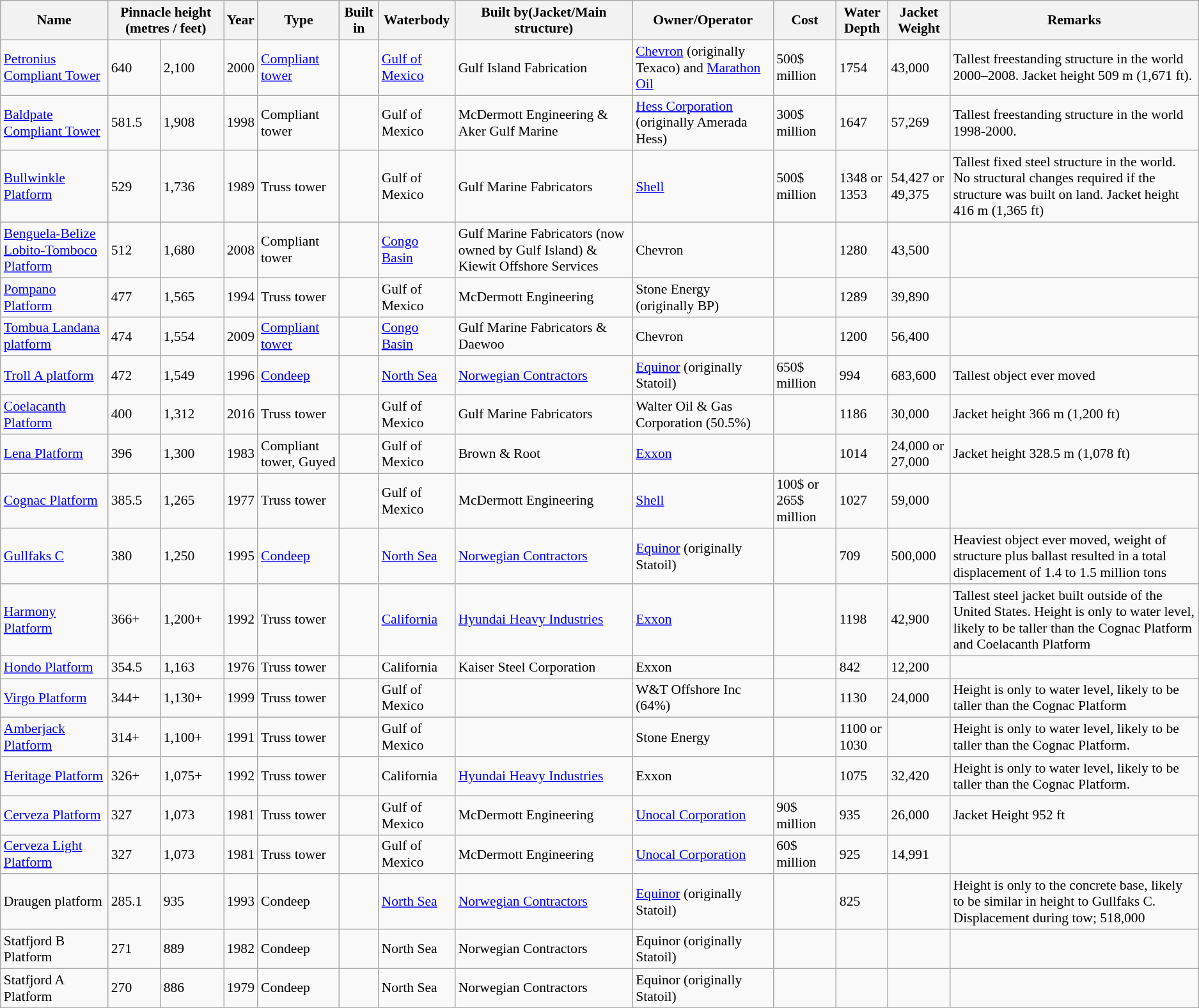<table class="wikitable sortable"  style="font-size: 90%;">
<tr>
<th>Name</th>
<th colspan="2">Pinnacle height (metres / feet)</th>
<th>Year</th>
<th>Type</th>
<th>Built in</th>
<th>Waterbody</th>
<th>Built by(Jacket/Main structure)</th>
<th>Owner/Operator</th>
<th>Cost</th>
<th>Water Depth</th>
<th>Jacket Weight</th>
<th>Remarks</th>
</tr>
<tr>
<td><a href='#'>Petronius Compliant Tower</a></td>
<td>640</td>
<td>2,100</td>
<td>2000</td>
<td><a href='#'>Compliant tower</a></td>
<td></td>
<td><a href='#'>Gulf of Mexico</a></td>
<td>Gulf Island Fabrication</td>
<td><a href='#'>Chevron</a> (originally Texaco) and <a href='#'>Marathon Oil</a></td>
<td>500$ million</td>
<td>1754</td>
<td>43,000</td>
<td>Tallest freestanding structure in the world 2000–2008. Jacket height 509 m (1,671 ft).</td>
</tr>
<tr>
<td><a href='#'>Baldpate Compliant Tower</a></td>
<td>581.5</td>
<td>1,908</td>
<td>1998</td>
<td>Compliant tower</td>
<td></td>
<td>Gulf of Mexico</td>
<td>McDermott Engineering & Aker Gulf Marine</td>
<td><a href='#'>Hess Corporation</a> (originally Amerada Hess)</td>
<td>300$ million</td>
<td>1647</td>
<td>57,269</td>
<td>Tallest freestanding structure in the world 1998-2000.</td>
</tr>
<tr>
<td><a href='#'>Bullwinkle Platform</a></td>
<td>529</td>
<td>1,736</td>
<td>1989</td>
<td>Truss tower</td>
<td></td>
<td>Gulf of Mexico</td>
<td>Gulf Marine Fabricators</td>
<td><a href='#'>Shell</a></td>
<td>500$ million</td>
<td>1348 or 1353</td>
<td>54,427 or 49,375</td>
<td>Tallest fixed steel structure in the world. No structural changes required if the structure was built on land. Jacket height 416 m (1,365 ft)</td>
</tr>
<tr>
<td><a href='#'>Benguela-Belize Lobito-Tomboco Platform</a></td>
<td>512</td>
<td>1,680</td>
<td>2008</td>
<td>Compliant tower</td>
<td></td>
<td><a href='#'>Congo Basin</a></td>
<td>Gulf Marine Fabricators (now owned by Gulf Island) & Kiewit Offshore Services</td>
<td>Chevron</td>
<td></td>
<td>1280</td>
<td>43,500</td>
<td></td>
</tr>
<tr>
<td><a href='#'>Pompano Platform</a></td>
<td>477</td>
<td>1,565</td>
<td>1994</td>
<td>Truss tower</td>
<td></td>
<td>Gulf of Mexico</td>
<td>McDermott Engineering</td>
<td>Stone Energy (originally BP)</td>
<td></td>
<td>1289</td>
<td>39,890</td>
<td></td>
</tr>
<tr>
<td><a href='#'>Tombua Landana platform</a></td>
<td>474</td>
<td>1,554</td>
<td>2009</td>
<td><a href='#'>Compliant tower</a></td>
<td></td>
<td><a href='#'>Congo Basin</a></td>
<td>Gulf Marine Fabricators & Daewoo</td>
<td>Chevron</td>
<td></td>
<td>1200</td>
<td>56,400</td>
<td></td>
</tr>
<tr>
<td><a href='#'>Troll A platform</a></td>
<td>472</td>
<td>1,549</td>
<td>1996</td>
<td><a href='#'>Condeep</a></td>
<td></td>
<td><a href='#'>North Sea</a></td>
<td><a href='#'>Norwegian Contractors</a></td>
<td><a href='#'>Equinor</a> (originally Statoil)</td>
<td>650$ million</td>
<td>994</td>
<td>683,600</td>
<td>Tallest object ever moved</td>
</tr>
<tr>
<td><a href='#'>Coelacanth Platform</a></td>
<td>400</td>
<td>1,312</td>
<td>2016</td>
<td>Truss tower</td>
<td></td>
<td>Gulf of Mexico</td>
<td>Gulf Marine Fabricators</td>
<td>Walter Oil & Gas Corporation (50.5%)</td>
<td></td>
<td>1186</td>
<td>30,000</td>
<td>Jacket height 366 m (1,200 ft)</td>
</tr>
<tr>
<td><a href='#'>Lena Platform</a></td>
<td>396</td>
<td>1,300</td>
<td>1983</td>
<td>Compliant tower, Guyed</td>
<td></td>
<td>Gulf of Mexico</td>
<td>Brown & Root</td>
<td><a href='#'>Exxon</a></td>
<td></td>
<td>1014</td>
<td>24,000 or 27,000</td>
<td>Jacket height 328.5 m (1,078 ft)</td>
</tr>
<tr>
<td><a href='#'>Cognac Platform</a></td>
<td>385.5</td>
<td>1,265</td>
<td>1977</td>
<td>Truss tower</td>
<td></td>
<td>Gulf of Mexico</td>
<td>McDermott Engineering</td>
<td><a href='#'>Shell</a></td>
<td>100$ or 265$ million</td>
<td>1027</td>
<td>59,000</td>
<td></td>
</tr>
<tr>
<td><a href='#'>Gullfaks C</a></td>
<td>380</td>
<td>1,250</td>
<td>1995</td>
<td><a href='#'>Condeep</a></td>
<td></td>
<td><a href='#'>North Sea</a></td>
<td><a href='#'>Norwegian Contractors</a></td>
<td><a href='#'>Equinor</a> (originally Statoil)</td>
<td></td>
<td>709</td>
<td>500,000</td>
<td>Heaviest object ever moved, weight of structure plus ballast resulted in a total displacement of 1.4 to 1.5 million tons</td>
</tr>
<tr>
<td><a href='#'>Harmony Platform</a></td>
<td>366+</td>
<td>1,200+</td>
<td>1992</td>
<td>Truss tower</td>
<td></td>
<td><a href='#'>California</a></td>
<td><a href='#'>Hyundai Heavy Industries</a></td>
<td><a href='#'>Exxon</a></td>
<td></td>
<td>1198</td>
<td>42,900</td>
<td>Tallest steel jacket built outside of the United States. Height is only to water level, likely to be taller than the Cognac Platform and Coelacanth Platform</td>
</tr>
<tr>
<td><a href='#'>Hondo Platform</a></td>
<td>354.5</td>
<td>1,163</td>
<td>1976</td>
<td>Truss tower</td>
<td></td>
<td>California</td>
<td>Kaiser Steel Corporation</td>
<td>Exxon</td>
<td></td>
<td>842</td>
<td>12,200</td>
<td></td>
</tr>
<tr>
<td><a href='#'>Virgo Platform</a></td>
<td>344+</td>
<td>1,130+</td>
<td>1999</td>
<td>Truss tower</td>
<td></td>
<td>Gulf of Mexico</td>
<td></td>
<td>W&T Offshore Inc (64%)</td>
<td></td>
<td>1130</td>
<td>24,000</td>
<td>Height is only to water level, likely to be taller than the Cognac Platform</td>
</tr>
<tr>
<td><a href='#'>Amberjack Platform</a></td>
<td>314+</td>
<td>1,100+</td>
<td>1991</td>
<td>Truss tower</td>
<td></td>
<td>Gulf of Mexico</td>
<td></td>
<td>Stone Energy</td>
<td></td>
<td>1100 or 1030</td>
<td></td>
<td>Height is only to water level, likely to be taller than the Cognac Platform.</td>
</tr>
<tr>
<td><a href='#'>Heritage Platform</a></td>
<td>326+</td>
<td>1,075+</td>
<td>1992</td>
<td>Truss tower</td>
<td></td>
<td>California</td>
<td><a href='#'>Hyundai Heavy Industries</a></td>
<td>Exxon</td>
<td></td>
<td>1075</td>
<td>32,420</td>
<td>Height is only to water level, likely to be taller than the Cognac Platform.</td>
</tr>
<tr>
<td><a href='#'>Cerveza Platform</a></td>
<td>327</td>
<td>1,073</td>
<td>1981</td>
<td>Truss tower</td>
<td></td>
<td>Gulf of Mexico</td>
<td>McDermott Engineering</td>
<td><a href='#'>Unocal Corporation</a></td>
<td>90$ million</td>
<td>935</td>
<td>26,000</td>
<td>Jacket Height 952 ft</td>
</tr>
<tr>
<td><a href='#'>Cerveza Light Platform</a></td>
<td>327</td>
<td>1,073</td>
<td>1981</td>
<td>Truss tower</td>
<td></td>
<td>Gulf of Mexico</td>
<td>McDermott Engineering</td>
<td><a href='#'>Unocal Corporation</a></td>
<td>60$ million</td>
<td>925</td>
<td>14,991</td>
<td></td>
</tr>
<tr>
<td>Draugen platform</td>
<td>285.1</td>
<td>935</td>
<td>1993</td>
<td>Condeep</td>
<td></td>
<td><a href='#'>North Sea</a></td>
<td><a href='#'>Norwegian Contractors</a></td>
<td><a href='#'>Equinor</a> (originally Statoil)</td>
<td></td>
<td>825</td>
<td></td>
<td>Height is only to the concrete base, likely to be similar in height to Gullfaks C. Displacement during tow; 518,000</td>
</tr>
<tr>
<td>Statfjord B Platform</td>
<td>271</td>
<td>889</td>
<td>1982</td>
<td>Condeep</td>
<td></td>
<td>North Sea</td>
<td>Norwegian Contractors</td>
<td>Equinor (originally Statoil)</td>
<td></td>
<td></td>
<td></td>
<td></td>
</tr>
<tr>
<td>Statfjord A Platform</td>
<td>270</td>
<td>886</td>
<td>1979</td>
<td>Condeep</td>
<td></td>
<td>North Sea</td>
<td>Norwegian Contractors</td>
<td>Equinor (originally Statoil)</td>
<td></td>
<td></td>
<td></td>
<td></td>
</tr>
</table>
